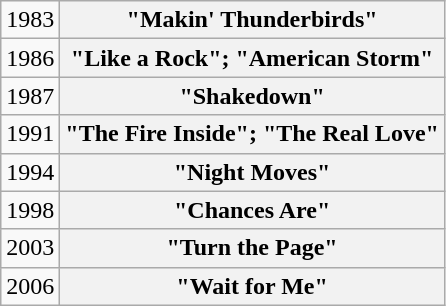<table class="wikitable plainrowheaders">
<tr>
<td>1983</td>
<th scope="row">"Makin' Thunderbirds"</th>
</tr>
<tr>
<td>1986</td>
<th scope="row">"Like a Rock"; "American Storm"</th>
</tr>
<tr>
<td>1987</td>
<th scope="row">"Shakedown"</th>
</tr>
<tr>
<td>1991</td>
<th scope="row">"The Fire Inside"; "The Real Love"</th>
</tr>
<tr>
<td>1994</td>
<th scope="row">"Night Moves"</th>
</tr>
<tr>
<td>1998</td>
<th scope="row">"Chances Are"</th>
</tr>
<tr>
<td>2003</td>
<th scope="row">"Turn the Page"</th>
</tr>
<tr>
<td>2006</td>
<th scope="row">"Wait for Me"</th>
</tr>
</table>
